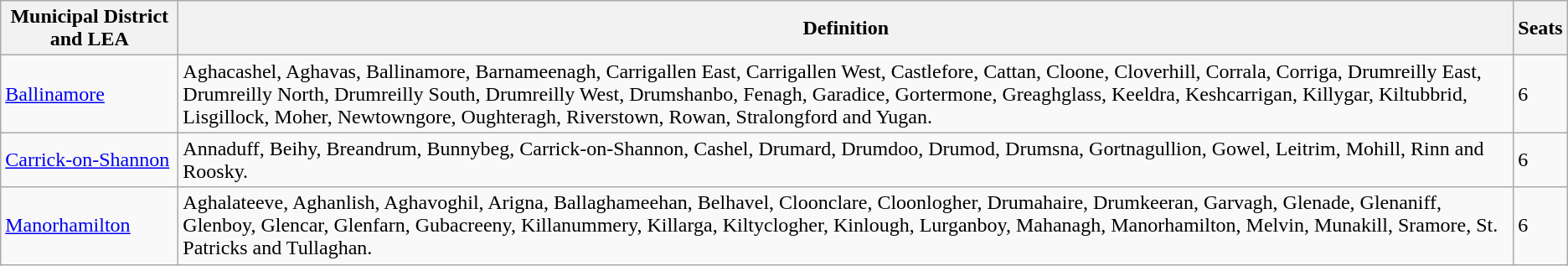<table class="wikitable">
<tr>
<th>Municipal District and LEA</th>
<th>Definition</th>
<th>Seats</th>
</tr>
<tr>
<td><a href='#'>Ballinamore</a></td>
<td>Aghacashel, Aghavas, Ballinamore, Barnameenagh, Carrigallen East, Carrigallen West, Castlefore, Cattan, Cloone, Cloverhill, Corrala, Corriga, Drumreilly East, Drumreilly North, Drumreilly South, Drumreilly West, Drumshanbo, Fenagh, Garadice, Gortermone, Greaghglass, Keeldra, Keshcarrigan, Killygar, Kiltubbrid, Lisgillock, Moher, Newtowngore, Oughteragh, Riverstown, Rowan, Stralongford and Yugan.</td>
<td>6</td>
</tr>
<tr>
<td><a href='#'>Carrick-on-Shannon</a></td>
<td>Annaduff, Beihy, Breandrum, Bunnybeg, Carrick-on-Shannon, Cashel, Drumard, Drumdoo, Drumod, Drumsna, Gortnagullion, Gowel, Leitrim, Mohill, Rinn and Roosky.</td>
<td>6</td>
</tr>
<tr>
<td><a href='#'>Manorhamilton</a></td>
<td>Aghalateeve, Aghanlish, Aghavoghil, Arigna, Ballaghameehan, Belhavel, Cloonclare, Cloonlogher, Drumahaire, Drumkeeran, Garvagh, Glenade, Glenaniff, Glenboy, Glencar, Glenfarn, Gubacreeny, Killanummery, Killarga, Kiltyclogher, Kinlough, Lurganboy, Mahanagh, Manorhamilton, Melvin, Munakill, Sramore, St. Patricks and Tullaghan.</td>
<td>6</td>
</tr>
</table>
